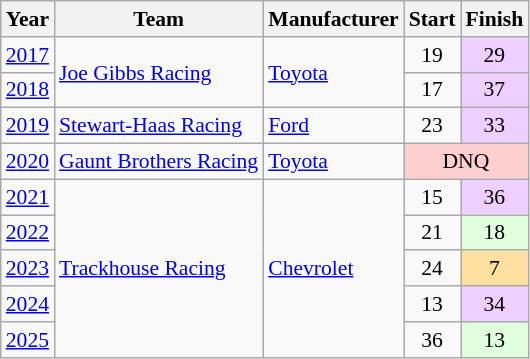<table class="wikitable" style="font-size: 90%;">
<tr>
<th>Year</th>
<th>Team</th>
<th>Manufacturer</th>
<th>Start</th>
<th>Finish</th>
</tr>
<tr>
<td><a href='#'>2017</a></td>
<td rowspan=2><a href='#'>Joe Gibbs Racing</a></td>
<td rowspan=2><a href='#'>Toyota</a></td>
<td align=center>19</td>
<td align=center style="background:#EFCFFF;">29</td>
</tr>
<tr>
<td><a href='#'>2018</a></td>
<td align=center>17</td>
<td align=center style="background:#EFCFFF;">37</td>
</tr>
<tr>
<td><a href='#'>2019</a></td>
<td><a href='#'>Stewart-Haas Racing</a></td>
<td><a href='#'>Ford</a></td>
<td align=center>23</td>
<td align=center style="background:#EFCFFF;">33</td>
</tr>
<tr>
<td><a href='#'>2020</a></td>
<td><a href='#'>Gaunt Brothers Racing</a></td>
<td><a href='#'>Toyota</a></td>
<td align=center colspan=2 style="background:#FFCFCF;">DNQ</td>
</tr>
<tr>
<td><a href='#'>2021</a></td>
<td rowspan=5><a href='#'>Trackhouse Racing</a></td>
<td rowspan=5><a href='#'>Chevrolet</a></td>
<td align=center>15</td>
<td align=center style="background:#EFCFFF;">36</td>
</tr>
<tr>
<td><a href='#'>2022</a></td>
<td align=center>21</td>
<td align=center style="background:#DFFFDF;">18</td>
</tr>
<tr>
<td><a href='#'>2023</a></td>
<td align=center>24</td>
<td align=center style="background:#FFDF9F;">7</td>
</tr>
<tr>
<td><a href='#'>2024</a></td>
<td align=center>13</td>
<td align=center style="background:#EFCFFF;">34</td>
</tr>
<tr>
<td><a href='#'>2025</a></td>
<td align=center>36</td>
<td align=center style="background:#DFFFDF;">13</td>
</tr>
</table>
